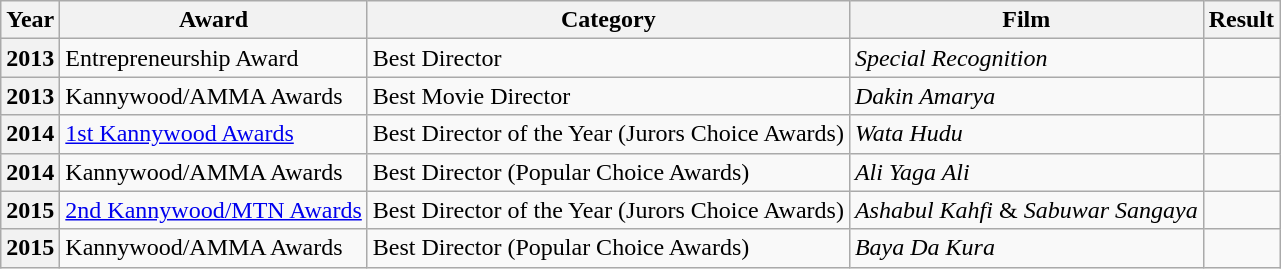<table class="wikitable sortable">
<tr>
<th>Year</th>
<th>Award</th>
<th>Category</th>
<th>Film</th>
<th>Result</th>
</tr>
<tr>
<th scope="row">2013</th>
<td>Entrepreneurship Award</td>
<td>Best Director</td>
<td><em>Special Recognition</em></td>
<td></td>
</tr>
<tr>
<th scope="row">2013</th>
<td>Kannywood/AMMA Awards</td>
<td>Best Movie Director</td>
<td><em>Dakin Amarya</em></td>
<td></td>
</tr>
<tr>
<th scope="row">2014</th>
<td><a href='#'>1st Kannywood Awards</a></td>
<td>Best Director of the Year (Jurors Choice Awards)</td>
<td><em>Wata Hudu</em></td>
<td></td>
</tr>
<tr>
<th scope="row">2014</th>
<td>Kannywood/AMMA Awards</td>
<td>Best Director (Popular Choice Awards)</td>
<td><em>Ali Yaga Ali</em></td>
<td></td>
</tr>
<tr>
<th scope="row">2015</th>
<td><a href='#'>2nd Kannywood/MTN Awards</a></td>
<td>Best Director of the Year (Jurors Choice Awards)</td>
<td><em>Ashabul Kahfi</em> & <em>Sabuwar Sangaya</em></td>
<td></td>
</tr>
<tr>
<th scope="row">2015</th>
<td>Kannywood/AMMA Awards</td>
<td>Best Director (Popular Choice Awards)</td>
<td><em>Baya Da Kura</em></td>
<td></td>
</tr>
</table>
